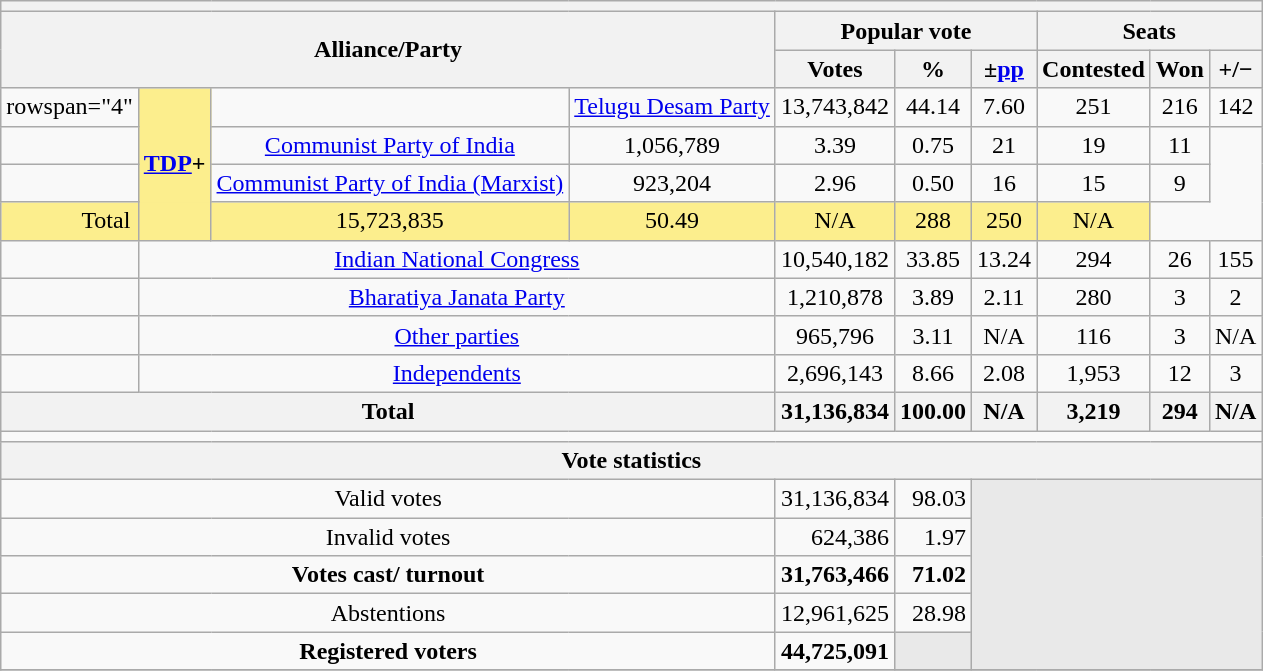<table class="wikitable sortable" style="text-align:center;">
<tr>
<th colspan=10></th>
</tr>
<tr>
<th colspan="4" rowspan="2">Alliance/Party</th>
<th colspan="3">Popular vote</th>
<th colspan="3">Seats</th>
</tr>
<tr>
<th>Votes</th>
<th>%</th>
<th>±<a href='#'>pp</a></th>
<th>Contested</th>
<th>Won</th>
<th><strong>+/−</strong></th>
</tr>
<tr>
<td>rowspan="4" </td>
<th rowspan="4" style="background:#FCEE8D"><a href='#'>TDP</a>+</th>
<td></td>
<td><a href='#'>Telugu Desam Party</a></td>
<td>13,743,842</td>
<td>44.14</td>
<td> 7.60</td>
<td>251</td>
<td>216</td>
<td> 142</td>
</tr>
<tr>
<td></td>
<td><a href='#'>Communist Party of India</a></td>
<td>1,056,789</td>
<td>3.39</td>
<td> 0.75</td>
<td>21</td>
<td>19</td>
<td> 11</td>
</tr>
<tr>
<td></td>
<td><a href='#'>Communist Party of India (Marxist)</a></td>
<td>923,204</td>
<td>2.96</td>
<td> 0.50</td>
<td>16</td>
<td>15</td>
<td> 9</td>
</tr>
<tr>
<td colspan="2" style="background:#FCEE8D">Total</td>
<td style="background:#FCEE8D">15,723,835</td>
<td style="background:#FCEE8D">50.49</td>
<td style="background:#FCEE8D">N/A</td>
<td style="background:#FCEE8D">288</td>
<td style="background:#FCEE8D">250</td>
<td style="background:#FCEE8D">N/A</td>
</tr>
<tr>
<td></td>
<td colspan=3><a href='#'>Indian National Congress</a></td>
<td>10,540,182</td>
<td>33.85</td>
<td> 13.24</td>
<td>294</td>
<td>26</td>
<td> 155</td>
</tr>
<tr>
<td></td>
<td colspan=3><a href='#'>Bharatiya Janata Party</a></td>
<td>1,210,878</td>
<td>3.89</td>
<td> 2.11</td>
<td>280</td>
<td>3</td>
<td> 2</td>
</tr>
<tr>
<td></td>
<td colspan="3"><a href='#'>Other parties</a></td>
<td>965,796</td>
<td>3.11</td>
<td>N/A</td>
<td>116</td>
<td>3</td>
<td>N/A</td>
</tr>
<tr>
<td></td>
<td colspan="3"><a href='#'>Independents</a></td>
<td>2,696,143</td>
<td>8.66</td>
<td> 2.08</td>
<td>1,953</td>
<td>12</td>
<td> 3</td>
</tr>
<tr>
<th colspan="4">Total</th>
<th>31,136,834</th>
<th>100.00</th>
<th>N/A</th>
<th>3,219</th>
<th>294</th>
<th>N/A</th>
</tr>
<tr>
<td colspan="10"></td>
</tr>
<tr>
<th colspan="10">Vote statistics</th>
</tr>
<tr>
<td colspan="4">Valid votes</td>
<td align="right">31,136,834</td>
<td align="right">98.03</td>
<th colspan="4" rowspan="5" style="background-color:#E9E9E9"></th>
</tr>
<tr>
<td colspan="4">Invalid votes</td>
<td align="right">624,386</td>
<td align="right">1.97</td>
</tr>
<tr>
<td colspan="4"><strong>Votes cast/ turnout</strong></td>
<td align="right"><strong>31,763,466</strong></td>
<td align="right"><strong>71.02</strong></td>
</tr>
<tr>
<td colspan="4">Abstentions</td>
<td align="right">12,961,625</td>
<td align="right">28.98</td>
</tr>
<tr>
<td colspan="4"><strong>Registered voters</strong></td>
<td align="right"><strong>44,725,091</strong></td>
<td style="background-color:#E9E9E9"></td>
</tr>
<tr>
</tr>
</table>
